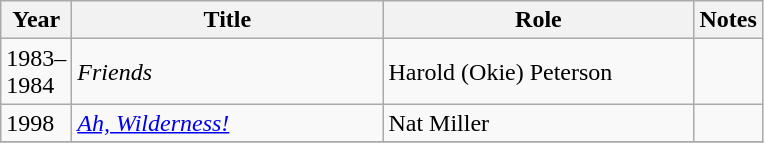<table class="wikitable sortable">
<tr>
<th width=35px>Year</th>
<th width=200px>Title</th>
<th width=200px>Role</th>
<th class="unsortable">Notes</th>
</tr>
<tr>
<td>1983–1984</td>
<td><em>Friends</em></td>
<td>Harold (Okie) Peterson</td>
<td></td>
</tr>
<tr>
<td>1998</td>
<td><em><a href='#'>Ah, Wilderness!</a></em></td>
<td>Nat Miller</td>
<td></td>
</tr>
<tr>
</tr>
</table>
